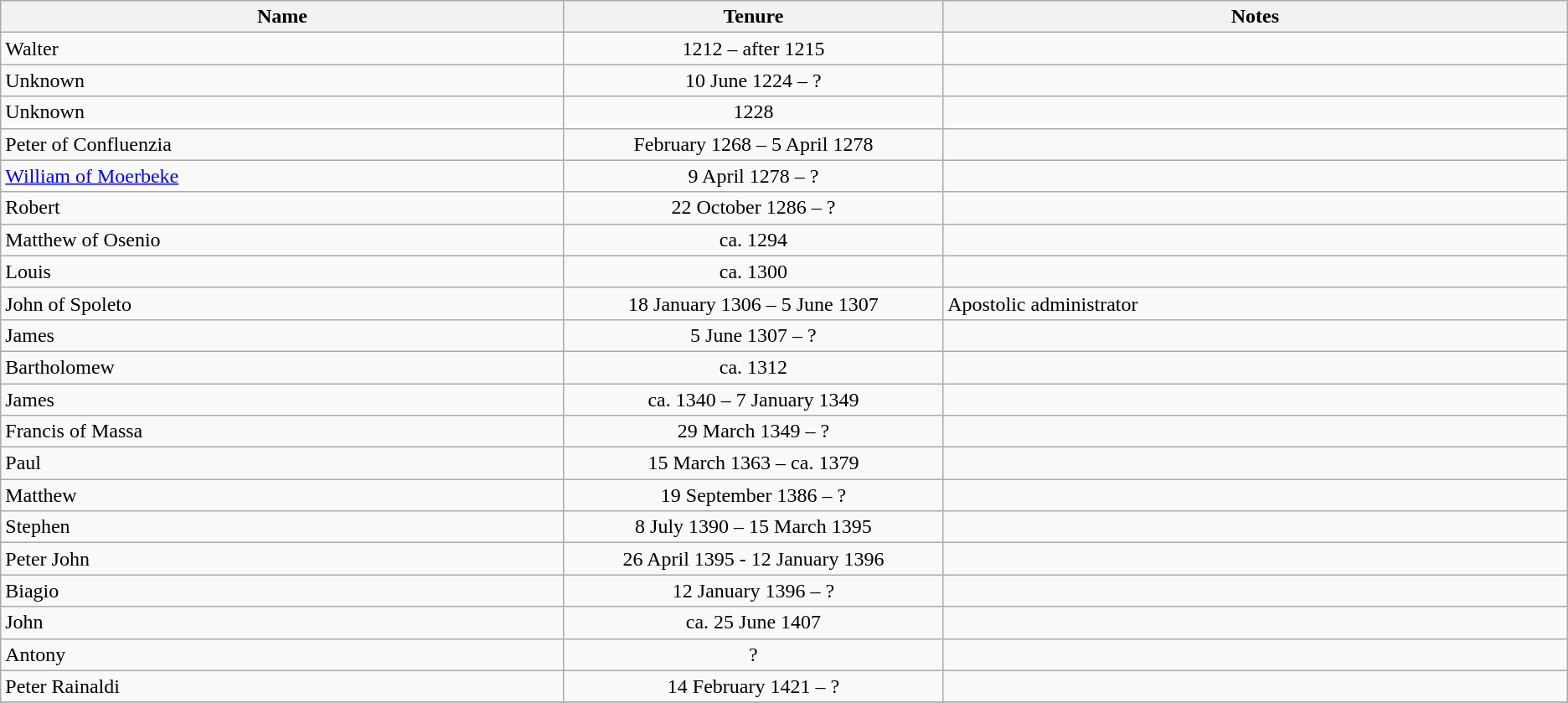<table class="wikitable">
<tr>
<th width="450"><strong>Name</strong></th>
<th width="300"><strong>Tenure</strong></th>
<th width="500"><strong>Notes</strong></th>
</tr>
<tr>
<td>Walter</td>
<td align="center">1212 – after 1215</td>
<td></td>
</tr>
<tr>
<td>Unknown</td>
<td align="center">10 June 1224 – ?</td>
<td></td>
</tr>
<tr>
<td>Unknown</td>
<td align="center">1228</td>
<td></td>
</tr>
<tr>
<td>Peter of Confluenzia</td>
<td align="center">February 1268 – 5 April 1278</td>
<td></td>
</tr>
<tr>
<td><a href='#'>William of Moerbeke</a></td>
<td align="center">9 April 1278 – ?</td>
<td></td>
</tr>
<tr>
<td>Robert</td>
<td align="center">22 October 1286 – ?</td>
<td></td>
</tr>
<tr>
<td>Matthew of Osenio</td>
<td align="center">ca. 1294</td>
<td></td>
</tr>
<tr>
<td>Louis</td>
<td align="center">ca. 1300</td>
<td></td>
</tr>
<tr>
<td>John of Spoleto</td>
<td align="center">18 January 1306 – 5 June 1307</td>
<td>Apostolic administrator</td>
</tr>
<tr>
<td>James</td>
<td align="center">5 June 1307 – ?</td>
<td></td>
</tr>
<tr>
<td>Bartholomew</td>
<td align="center">ca. 1312</td>
<td></td>
</tr>
<tr>
<td>James</td>
<td align="center">ca. 1340 – 7 January 1349</td>
<td></td>
</tr>
<tr>
<td>Francis of Massa</td>
<td align="center">29 March 1349 – ?</td>
<td></td>
</tr>
<tr>
<td>Paul</td>
<td align="center">15 March 1363 – ca. 1379</td>
<td></td>
</tr>
<tr>
<td>Matthew</td>
<td align="center">19 September 1386 – ?</td>
<td></td>
</tr>
<tr>
<td>Stephen</td>
<td align="center">8 July 1390 – 15 March 1395</td>
<td></td>
</tr>
<tr>
<td>Peter John</td>
<td align="center">26 April 1395 - 12 January 1396</td>
<td></td>
</tr>
<tr>
<td>Biagio</td>
<td align="center">12 January 1396 – ?</td>
<td></td>
</tr>
<tr>
<td>John</td>
<td align="center">ca. 25 June 1407</td>
<td></td>
</tr>
<tr>
<td>Antony</td>
<td align="center">?</td>
<td></td>
</tr>
<tr>
<td>Peter Rainaldi</td>
<td align="center">14 February 1421 – ?</td>
<td></td>
</tr>
<tr>
</tr>
</table>
